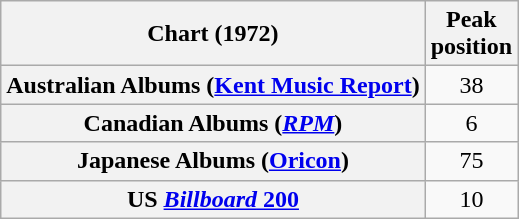<table class="wikitable sortable plainrowheaders" style="text-align:center;">
<tr>
<th scope="col">Chart (1972)</th>
<th scope="col">Peak<br> position</th>
</tr>
<tr>
<th scope="row">Australian Albums (<a href='#'>Kent Music Report</a>)</th>
<td>38</td>
</tr>
<tr>
<th scope="row">Canadian Albums (<em><a href='#'>RPM</a></em>)</th>
<td>6</td>
</tr>
<tr>
<th scope="row">Japanese Albums (<a href='#'>Oricon</a>)</th>
<td>75</td>
</tr>
<tr>
<th scope="row">US <a href='#'><em>Billboard</em> 200</a></th>
<td>10</td>
</tr>
</table>
